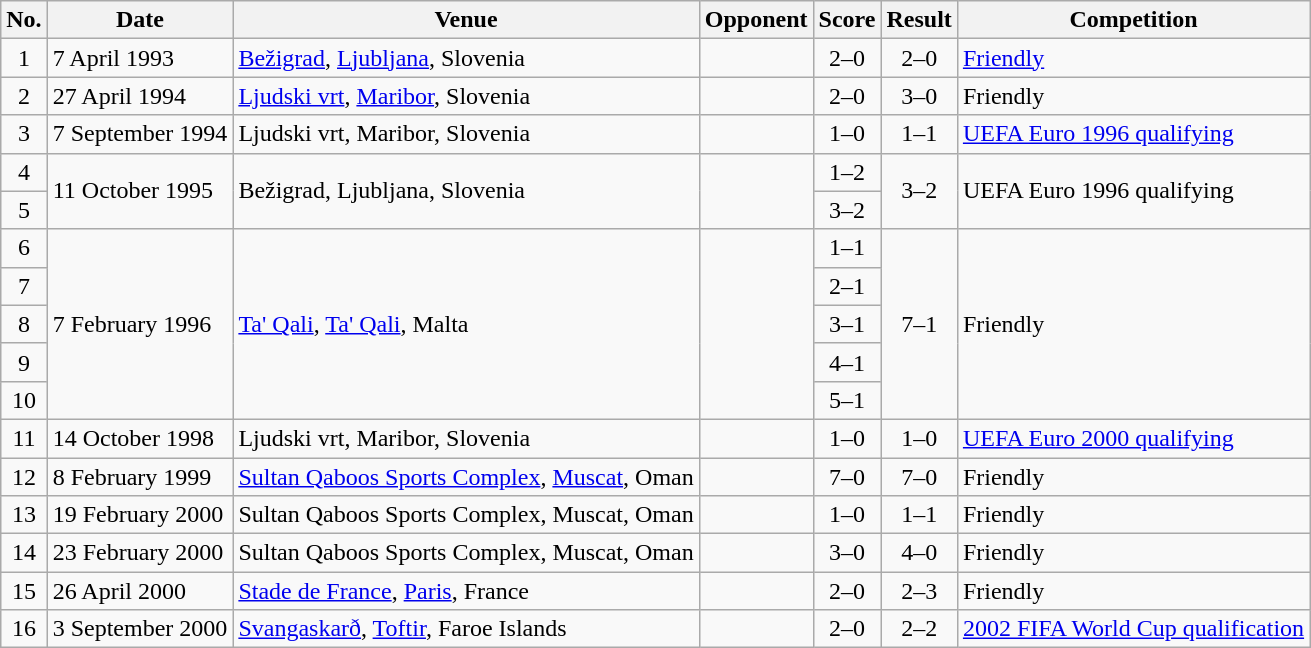<table class="wikitable sortable">
<tr>
<th scope="col">No.</th>
<th scope="col">Date</th>
<th scope="col">Venue</th>
<th scope="col">Opponent</th>
<th scope="col">Score</th>
<th scope="col">Result</th>
<th scope="col">Competition</th>
</tr>
<tr>
<td style="text-align:center">1</td>
<td>7 April 1993</td>
<td><a href='#'>Bežigrad</a>, <a href='#'>Ljubljana</a>, Slovenia</td>
<td></td>
<td style="text-align:center">2–0</td>
<td style="text-align:center">2–0</td>
<td><a href='#'>Friendly</a></td>
</tr>
<tr>
<td style="text-align:center">2</td>
<td>27 April 1994</td>
<td><a href='#'>Ljudski vrt</a>, <a href='#'>Maribor</a>, Slovenia</td>
<td></td>
<td style="text-align:center">2–0</td>
<td style="text-align:center">3–0</td>
<td>Friendly</td>
</tr>
<tr>
<td style="text-align:center">3</td>
<td>7 September 1994</td>
<td>Ljudski vrt, Maribor, Slovenia</td>
<td></td>
<td style="text-align:center">1–0</td>
<td style="text-align:center">1–1</td>
<td><a href='#'>UEFA Euro 1996 qualifying</a></td>
</tr>
<tr>
<td style="text-align:center">4</td>
<td rowspan="2">11 October 1995</td>
<td rowspan="2">Bežigrad, Ljubljana, Slovenia</td>
<td rowspan="2"></td>
<td style="text-align:center">1–2</td>
<td rowspan="2" style="text-align:center">3–2</td>
<td rowspan="2">UEFA Euro 1996 qualifying</td>
</tr>
<tr>
<td style="text-align:center">5</td>
<td style="text-align:center">3–2</td>
</tr>
<tr>
<td style="text-align:center">6</td>
<td rowspan="5">7 February 1996</td>
<td rowspan="5"><a href='#'>Ta' Qali</a>, <a href='#'>Ta' Qali</a>, Malta</td>
<td rowspan="5"></td>
<td style="text-align:center">1–1</td>
<td rowspan="5" style="text-align:center">7–1</td>
<td rowspan="5">Friendly</td>
</tr>
<tr>
<td style="text-align:center">7</td>
<td style="text-align:center">2–1</td>
</tr>
<tr>
<td style="text-align:center">8</td>
<td style="text-align:center">3–1</td>
</tr>
<tr>
<td style="text-align:center">9</td>
<td style="text-align:center">4–1</td>
</tr>
<tr>
<td style="text-align:center">10</td>
<td style="text-align:center">5–1</td>
</tr>
<tr>
<td style="text-align:center">11</td>
<td>14 October 1998</td>
<td>Ljudski vrt, Maribor, Slovenia</td>
<td></td>
<td style="text-align:center">1–0</td>
<td style="text-align:center">1–0</td>
<td><a href='#'>UEFA Euro 2000 qualifying</a></td>
</tr>
<tr>
<td style="text-align:center">12</td>
<td>8 February 1999</td>
<td><a href='#'>Sultan Qaboos Sports Complex</a>, <a href='#'>Muscat</a>, Oman</td>
<td></td>
<td style="text-align:center">7–0</td>
<td style="text-align:center">7–0</td>
<td>Friendly</td>
</tr>
<tr>
<td style="text-align:center">13</td>
<td>19 February 2000</td>
<td>Sultan Qaboos Sports Complex, Muscat, Oman</td>
<td></td>
<td style="text-align:center">1–0</td>
<td style="text-align:center">1–1</td>
<td>Friendly</td>
</tr>
<tr>
<td style="text-align:center">14</td>
<td>23 February 2000</td>
<td>Sultan Qaboos Sports Complex, Muscat, Oman</td>
<td></td>
<td style="text-align:center">3–0</td>
<td style="text-align:center">4–0</td>
<td>Friendly</td>
</tr>
<tr>
<td style="text-align:center">15</td>
<td>26 April 2000</td>
<td><a href='#'>Stade de France</a>, <a href='#'>Paris</a>, France</td>
<td></td>
<td style="text-align:center">2–0</td>
<td style="text-align:center">2–3</td>
<td>Friendly</td>
</tr>
<tr>
<td style="text-align:center">16</td>
<td>3 September 2000</td>
<td><a href='#'>Svangaskarð</a>, <a href='#'>Toftir</a>, Faroe Islands</td>
<td></td>
<td style="text-align:center">2–0</td>
<td style="text-align:center">2–2</td>
<td><a href='#'>2002 FIFA World Cup qualification</a></td>
</tr>
</table>
